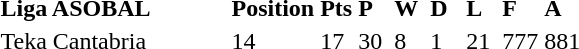<table>
<tr ---->
<td width="150"><strong>Liga ASOBAL</strong></td>
<td width="20"><strong>Position</strong></td>
<td width="20"><strong>Pts</strong></td>
<td width="20"><strong>P</strong></td>
<td width="20"><strong>W</strong></td>
<td width="20"><strong>D</strong></td>
<td width="20"><strong>L</strong></td>
<td width="20"><strong>F</strong></td>
<td width="20"><strong>A</strong></td>
</tr>
<tr ---->
<td>Teka Cantabria</td>
<td>14</td>
<td>17</td>
<td>30</td>
<td>8</td>
<td>1</td>
<td>21</td>
<td>777</td>
<td>881</td>
</tr>
</table>
